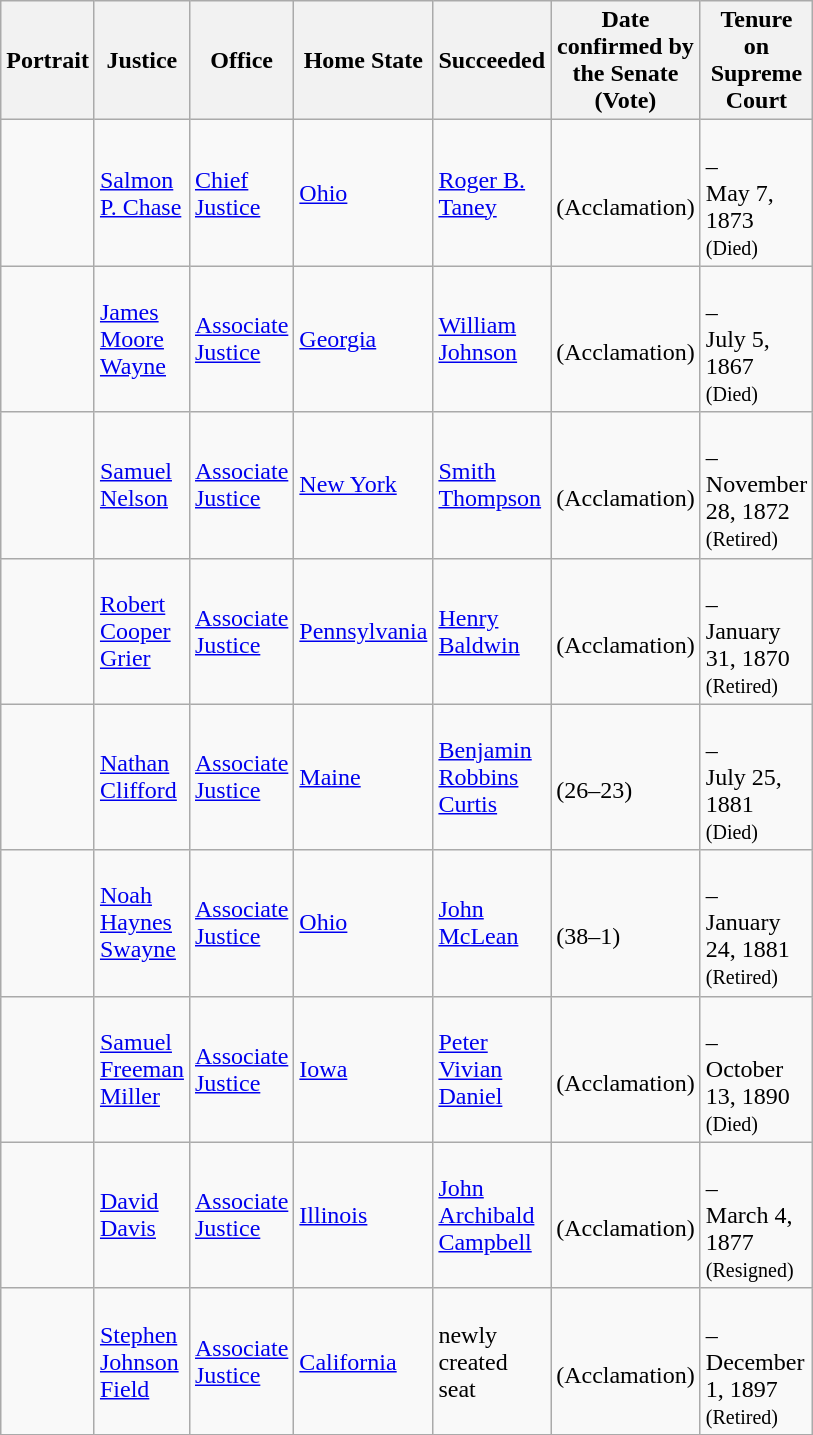<table class="wikitable sortable">
<tr>
<th scope="col" style="width: 10px;">Portrait</th>
<th scope="col" style="width: 10px;">Justice</th>
<th scope="col" style="width: 10px;">Office</th>
<th scope="col" style="width: 10px;">Home State</th>
<th scope="col" style="width: 10px;">Succeeded</th>
<th scope="col" style="width: 10px;">Date confirmed by the Senate<br>(Vote)</th>
<th scope="col" style="width: 10px;">Tenure on Supreme Court</th>
</tr>
<tr>
<td></td>
<td><a href='#'>Salmon P. Chase</a></td>
<td><a href='#'>Chief Justice</a></td>
<td><a href='#'>Ohio</a></td>
<td><a href='#'>Roger B. Taney</a></td>
<td><br>(Acclamation)</td>
<td><br>–<br>May 7, 1873<br><small>(Died)</small></td>
</tr>
<tr>
<td></td>
<td><a href='#'>James Moore Wayne</a></td>
<td><a href='#'>Associate Justice</a></td>
<td><a href='#'>Georgia</a></td>
<td><a href='#'>William Johnson</a></td>
<td><br>(Acclamation)</td>
<td><br>–<br>July 5, 1867<br><small>(Died)</small></td>
</tr>
<tr>
<td></td>
<td><a href='#'>Samuel Nelson</a></td>
<td><a href='#'>Associate Justice</a></td>
<td><a href='#'>New York</a></td>
<td><a href='#'>Smith Thompson</a></td>
<td><br>(Acclamation)</td>
<td><br>–<br>November 28, 1872<br><small>(Retired)</small></td>
</tr>
<tr>
<td></td>
<td><a href='#'>Robert Cooper Grier</a></td>
<td><a href='#'>Associate Justice</a></td>
<td><a href='#'>Pennsylvania</a></td>
<td><a href='#'>Henry Baldwin</a></td>
<td><br>(Acclamation)</td>
<td><br>–<br>January 31, 1870<br><small>(Retired)</small></td>
</tr>
<tr>
<td></td>
<td><a href='#'>Nathan Clifford</a></td>
<td><a href='#'>Associate Justice</a></td>
<td><a href='#'>Maine</a></td>
<td><a href='#'>Benjamin Robbins Curtis</a></td>
<td><br>(26–23)</td>
<td><br>–<br>July 25, 1881<br><small>(Died)</small></td>
</tr>
<tr>
<td></td>
<td><a href='#'>Noah Haynes Swayne</a></td>
<td><a href='#'>Associate Justice</a></td>
<td><a href='#'>Ohio</a></td>
<td><a href='#'>John McLean</a></td>
<td><br>(38–1)</td>
<td><br>–<br>January 24, 1881<br><small>(Retired)</small></td>
</tr>
<tr>
<td></td>
<td><a href='#'>Samuel Freeman Miller</a></td>
<td><a href='#'>Associate Justice</a></td>
<td><a href='#'>Iowa</a></td>
<td><a href='#'>Peter Vivian Daniel</a></td>
<td><br>(Acclamation)</td>
<td><br>–<br>October 13, 1890<br><small>(Died)</small></td>
</tr>
<tr>
<td></td>
<td><a href='#'>David Davis</a></td>
<td><a href='#'>Associate Justice</a></td>
<td><a href='#'>Illinois</a></td>
<td><a href='#'>John Archibald Campbell</a></td>
<td><br>(Acclamation)</td>
<td><br>–<br>March 4, 1877<br><small>(Resigned)</small></td>
</tr>
<tr>
<td></td>
<td><a href='#'>Stephen Johnson Field</a></td>
<td><a href='#'>Associate Justice</a></td>
<td><a href='#'>California</a></td>
<td>newly created seat</td>
<td><br>(Acclamation)</td>
<td><br>–<br>December 1, 1897<br><small>(Retired)</small></td>
</tr>
<tr>
</tr>
</table>
